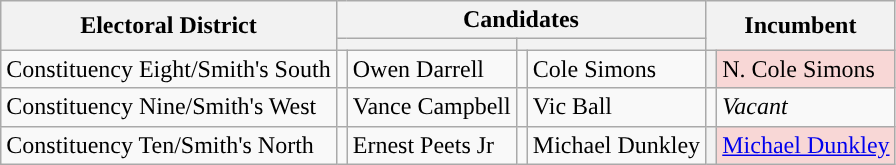<table class="wikitable">
<tr>
<th rowspan="2">Electoral District</th>
<th colspan="4">Candidates</th>
<th colspan="2" rowspan="2">Incumbent</th>
</tr>
<tr>
<th colspan="2" style="background:"><a href='#'></a></th>
<th colspan="2" style="background:"><a href='#'></a></th>
</tr>
<tr>
<td>Constituency Eight/Smith's South</td>
<td></td>
<td>Owen Darrell</td>
<td></td>
<td>Cole Simons</td>
<th style="background:"></th>
<td style="background:#F8D7D6;">N. Cole Simons</td>
</tr>
<tr>
<td>Constituency Nine/Smith's West</td>
<td></td>
<td>Vance Campbell</td>
<td></td>
<td>Vic Ball</td>
<td></td>
<td><em>Vacant</em></td>
</tr>
<tr>
<td>Constituency Ten/Smith's North</td>
<td></td>
<td>Ernest Peets Jr</td>
<td></td>
<td>Michael Dunkley</td>
<th style="background:"></th>
<td style="background:#F8D7D6;"><a href='#'>Michael Dunkley</a></td>
</tr>
</table>
